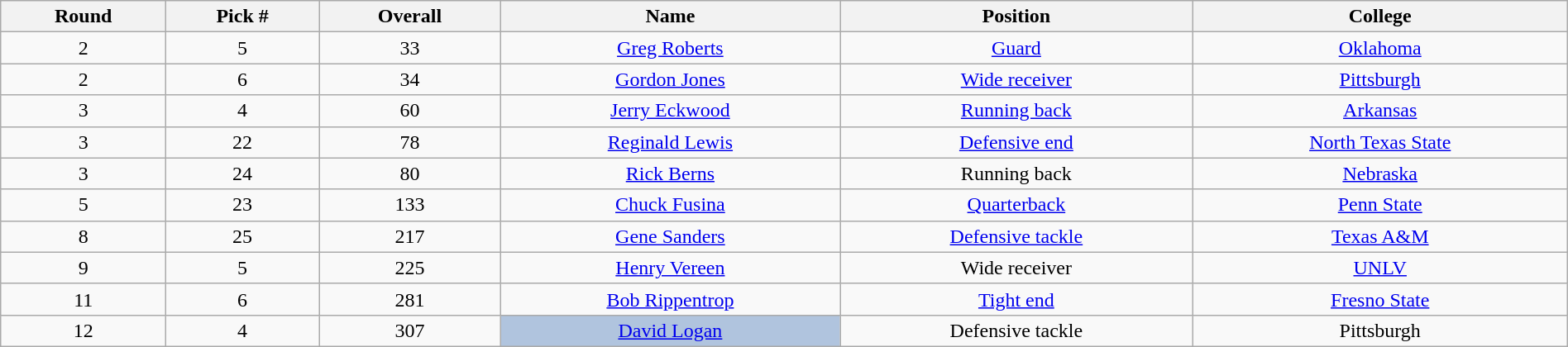<table class="wikitable sortable sortable" style="width: 100%; text-align:center">
<tr>
<th>Round</th>
<th>Pick #</th>
<th>Overall</th>
<th>Name</th>
<th>Position</th>
<th>College</th>
</tr>
<tr>
<td>2</td>
<td>5</td>
<td>33</td>
<td><a href='#'>Greg Roberts</a></td>
<td><a href='#'>Guard</a></td>
<td><a href='#'>Oklahoma</a></td>
</tr>
<tr>
<td>2</td>
<td>6</td>
<td>34</td>
<td><a href='#'>Gordon Jones</a></td>
<td><a href='#'>Wide receiver</a></td>
<td><a href='#'>Pittsburgh</a></td>
</tr>
<tr>
<td>3</td>
<td>4</td>
<td>60</td>
<td><a href='#'>Jerry Eckwood</a></td>
<td><a href='#'>Running back</a></td>
<td><a href='#'>Arkansas</a></td>
</tr>
<tr>
<td>3</td>
<td>22</td>
<td>78</td>
<td><a href='#'>Reginald Lewis</a></td>
<td><a href='#'>Defensive end</a></td>
<td><a href='#'>North Texas State</a></td>
</tr>
<tr>
<td>3</td>
<td>24</td>
<td>80</td>
<td><a href='#'>Rick Berns</a></td>
<td>Running back</td>
<td><a href='#'>Nebraska</a></td>
</tr>
<tr>
<td>5</td>
<td>23</td>
<td>133</td>
<td><a href='#'>Chuck Fusina</a></td>
<td><a href='#'>Quarterback</a></td>
<td><a href='#'>Penn State</a></td>
</tr>
<tr>
<td>8</td>
<td>25</td>
<td>217</td>
<td><a href='#'>Gene Sanders</a></td>
<td><a href='#'>Defensive tackle</a></td>
<td><a href='#'>Texas A&M</a></td>
</tr>
<tr>
<td>9</td>
<td>5</td>
<td>225</td>
<td><a href='#'>Henry Vereen</a></td>
<td>Wide receiver</td>
<td><a href='#'>UNLV</a></td>
</tr>
<tr>
<td>11</td>
<td>6</td>
<td>281</td>
<td><a href='#'>Bob Rippentrop</a></td>
<td><a href='#'>Tight end</a></td>
<td><a href='#'>Fresno State</a></td>
</tr>
<tr>
<td>12</td>
<td>4</td>
<td>307</td>
<td bgcolor=lightsteelblue><a href='#'>David Logan</a></td>
<td>Defensive tackle</td>
<td>Pittsburgh</td>
</tr>
</table>
